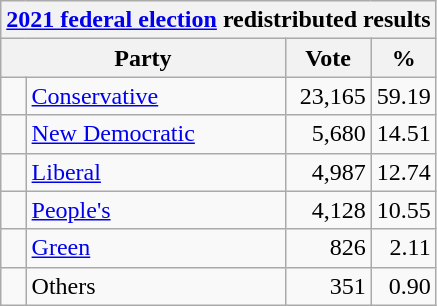<table class="wikitable">
<tr>
<th colspan="4"><a href='#'>2021 federal election</a> redistributed results</th>
</tr>
<tr>
<th bgcolor="#DDDDFF" width="130px" colspan="2">Party</th>
<th bgcolor="#DDDDFF" width="50px">Vote</th>
<th bgcolor="#DDDDFF" width="30px">%</th>
</tr>
<tr>
<td> </td>
<td><a href='#'>Conservative</a></td>
<td align=right>23,165</td>
<td align=right>59.19</td>
</tr>
<tr>
<td> </td>
<td><a href='#'>New Democratic</a></td>
<td align=right>5,680</td>
<td align=right>14.51</td>
</tr>
<tr>
<td> </td>
<td><a href='#'>Liberal</a></td>
<td align=right>4,987</td>
<td align=right>12.74</td>
</tr>
<tr>
<td> </td>
<td><a href='#'>People's</a></td>
<td align=right>4,128</td>
<td align=right>10.55</td>
</tr>
<tr>
<td> </td>
<td><a href='#'>Green</a></td>
<td align=right>826</td>
<td align=right>2.11</td>
</tr>
<tr>
<td> </td>
<td>Others</td>
<td align=right>351</td>
<td align=right>0.90</td>
</tr>
</table>
